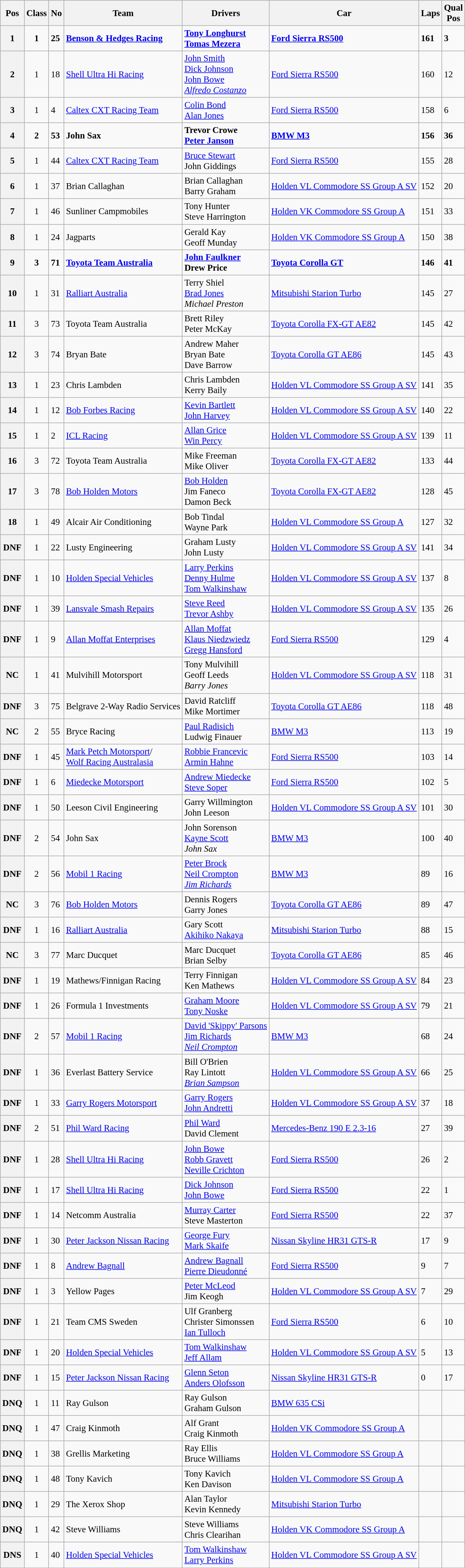<table class="wikitable sortable" style="font-size: 95%;">
<tr>
<th>Pos</th>
<th>Class</th>
<th>No</th>
<th>Team</th>
<th>Drivers</th>
<th>Car</th>
<th>Laps</th>
<th>Qual<br>Pos</th>
</tr>
<tr style="font-weight:bold">
<th>1</th>
<td align="center">1</td>
<td>25</td>
<td><a href='#'>Benson & Hedges Racing</a></td>
<td> <a href='#'>Tony Longhurst</a><br> <a href='#'>Tomas Mezera</a></td>
<td><a href='#'>Ford Sierra RS500</a></td>
<td>161</td>
<td>3</td>
</tr>
<tr>
<th>2</th>
<td align="center">1</td>
<td>18</td>
<td><a href='#'>Shell Ultra Hi Racing</a></td>
<td> <a href='#'>John Smith</a><br> <a href='#'>Dick Johnson</a><br> <a href='#'>John Bowe</a><br> <em><a href='#'>Alfredo Costanzo</a></em></td>
<td><a href='#'>Ford Sierra RS500</a></td>
<td>160</td>
<td>12</td>
</tr>
<tr>
<th>3</th>
<td align="center">1</td>
<td>4</td>
<td><a href='#'>Caltex CXT Racing Team</a></td>
<td> <a href='#'>Colin Bond</a><br> <a href='#'>Alan Jones</a></td>
<td><a href='#'>Ford Sierra RS500</a></td>
<td>158</td>
<td>6</td>
</tr>
<tr style="font-weight:bold">
<th>4</th>
<td align="center">2</td>
<td>53</td>
<td>John Sax</td>
<td> Trevor Crowe<br> <a href='#'>Peter Janson</a></td>
<td><a href='#'>BMW M3</a></td>
<td>156</td>
<td>36</td>
</tr>
<tr>
<th>5</th>
<td align="center">1</td>
<td>44</td>
<td><a href='#'>Caltex CXT Racing Team</a></td>
<td> <a href='#'>Bruce Stewart</a><br> John Giddings</td>
<td><a href='#'>Ford Sierra RS500</a></td>
<td>155</td>
<td>28</td>
</tr>
<tr>
<th>6</th>
<td align="center">1</td>
<td>37</td>
<td>Brian Callaghan</td>
<td> Brian Callaghan<br> Barry Graham</td>
<td><a href='#'>Holden VL Commodore SS Group A SV</a></td>
<td>152</td>
<td>20</td>
</tr>
<tr>
<th>7</th>
<td align="center">1</td>
<td>46</td>
<td>Sunliner Campmobiles</td>
<td> Tony Hunter<br> Steve Harrington</td>
<td><a href='#'>Holden VK Commodore SS Group A</a></td>
<td>151</td>
<td>33</td>
</tr>
<tr>
<th>8</th>
<td align="center">1</td>
<td>24</td>
<td>Jagparts</td>
<td> Gerald Kay<br> Geoff Munday</td>
<td><a href='#'>Holden VK Commodore SS Group A</a></td>
<td>150</td>
<td>38</td>
</tr>
<tr style="font-weight:bold">
<th>9</th>
<td align="center">3</td>
<td>71</td>
<td><a href='#'>Toyota Team Australia</a></td>
<td> <a href='#'>John Faulkner</a><br> Drew Price</td>
<td><a href='#'>Toyota Corolla GT</a></td>
<td>146</td>
<td>41</td>
</tr>
<tr>
<th>10</th>
<td align="center">1</td>
<td>31</td>
<td><a href='#'>Ralliart Australia</a></td>
<td> Terry Shiel<br> <a href='#'>Brad Jones</a><br> <em>Michael Preston</em> </td>
<td><a href='#'>Mitsubishi Starion Turbo</a></td>
<td>145</td>
<td>27</td>
</tr>
<tr>
<th>11</th>
<td align="center">3</td>
<td>73</td>
<td>Toyota Team Australia</td>
<td> Brett Riley<br> Peter McKay</td>
<td><a href='#'>Toyota Corolla FX-GT AE82</a></td>
<td>145</td>
<td>42</td>
</tr>
<tr>
<th>12</th>
<td align="center">3</td>
<td>74</td>
<td>Bryan Bate</td>
<td> Andrew Maher<br> Bryan Bate<br> Dave Barrow</td>
<td><a href='#'>Toyota Corolla GT AE86</a></td>
<td>145</td>
<td>43</td>
</tr>
<tr>
<th>13</th>
<td align="center">1</td>
<td>23</td>
<td>Chris Lambden</td>
<td> Chris Lambden<br> Kerry Baily</td>
<td><a href='#'>Holden VL Commodore SS Group A SV</a></td>
<td>141</td>
<td>35</td>
</tr>
<tr>
<th>14</th>
<td align="center">1</td>
<td>12</td>
<td><a href='#'>Bob Forbes Racing</a></td>
<td> <a href='#'>Kevin Bartlett</a><br> <a href='#'>John Harvey</a></td>
<td><a href='#'>Holden VL Commodore SS Group A SV</a></td>
<td>140</td>
<td>22</td>
</tr>
<tr>
<th>15</th>
<td align="center">1</td>
<td>2</td>
<td><a href='#'>ICL Racing</a></td>
<td> <a href='#'>Allan Grice</a><br> <a href='#'>Win Percy</a></td>
<td><a href='#'>Holden VL Commodore SS Group A SV</a></td>
<td>139</td>
<td>11</td>
</tr>
<tr>
<th>16</th>
<td align="center">3</td>
<td>72</td>
<td>Toyota Team Australia</td>
<td> Mike Freeman<br> Mike Oliver</td>
<td><a href='#'>Toyota Corolla FX-GT AE82</a></td>
<td>133</td>
<td>44</td>
</tr>
<tr>
<th>17</th>
<td align="center">3</td>
<td>78</td>
<td><a href='#'>Bob Holden Motors</a></td>
<td> <a href='#'>Bob Holden</a><br> Jim Faneco<br> Damon Beck</td>
<td><a href='#'>Toyota Corolla FX-GT AE82</a></td>
<td>128</td>
<td>45</td>
</tr>
<tr>
<th>18</th>
<td align="center">1</td>
<td>49</td>
<td>Alcair Air Conditioning</td>
<td> Bob Tindal<br> Wayne Park</td>
<td><a href='#'>Holden VL Commodore SS Group A</a></td>
<td>127</td>
<td>32</td>
</tr>
<tr>
<th>DNF</th>
<td align="center">1</td>
<td>22</td>
<td>Lusty Engineering</td>
<td> Graham Lusty<br> John Lusty</td>
<td><a href='#'>Holden VL Commodore SS Group A SV</a></td>
<td>141</td>
<td>34</td>
</tr>
<tr>
<th>DNF</th>
<td align="center">1</td>
<td>10</td>
<td><a href='#'>Holden Special Vehicles</a></td>
<td> <a href='#'>Larry Perkins</a><br> <a href='#'>Denny Hulme</a><br> <a href='#'>Tom Walkinshaw</a></td>
<td><a href='#'>Holden VL Commodore SS Group A SV</a></td>
<td>137</td>
<td>8</td>
</tr>
<tr>
<th>DNF</th>
<td align="center">1</td>
<td>39</td>
<td><a href='#'>Lansvale Smash Repairs</a></td>
<td> <a href='#'>Steve Reed</a><br> <a href='#'>Trevor Ashby</a></td>
<td><a href='#'>Holden VL Commodore SS Group A SV</a></td>
<td>135</td>
<td>26</td>
</tr>
<tr>
<th>DNF</th>
<td align="center">1</td>
<td>9</td>
<td><a href='#'>Allan Moffat Enterprises</a></td>
<td> <a href='#'>Allan Moffat</a><br> <a href='#'>Klaus Niedzwiedz</a><br> <a href='#'>Gregg Hansford</a></td>
<td><a href='#'>Ford Sierra RS500</a></td>
<td>129</td>
<td>4</td>
</tr>
<tr>
<th>NC</th>
<td align="center">1</td>
<td>41</td>
<td>Mulvihill Motorsport</td>
<td> Tony Mulvihill<br> Geoff Leeds <br> <em>Barry Jones</em> </td>
<td><a href='#'>Holden VL Commodore SS Group A SV</a></td>
<td>118</td>
<td>31</td>
</tr>
<tr>
<th>DNF</th>
<td align="center">3</td>
<td>75</td>
<td>Belgrave 2-Way Radio Services</td>
<td> David Ratcliff<br> Mike Mortimer</td>
<td><a href='#'>Toyota Corolla GT AE86</a></td>
<td>118</td>
<td>48</td>
</tr>
<tr>
<th>NC</th>
<td align="center">2</td>
<td>55</td>
<td>Bryce Racing</td>
<td> <a href='#'>Paul Radisich</a><br> Ludwig Finauer</td>
<td><a href='#'>BMW M3</a></td>
<td>113</td>
<td>19</td>
</tr>
<tr>
<th>DNF</th>
<td align="center">1</td>
<td>45</td>
<td><a href='#'>Mark Petch Motorsport</a>/<br><a href='#'>Wolf Racing Australasia</a></td>
<td> <a href='#'>Robbie Francevic</a><br> <a href='#'>Armin Hahne</a></td>
<td><a href='#'>Ford Sierra RS500</a></td>
<td>103</td>
<td>14</td>
</tr>
<tr>
<th>DNF</th>
<td align="center">1</td>
<td>6</td>
<td><a href='#'>Miedecke Motorsport</a></td>
<td> <a href='#'>Andrew Miedecke</a><br> <a href='#'>Steve Soper</a></td>
<td><a href='#'>Ford Sierra RS500</a></td>
<td>102</td>
<td>5</td>
</tr>
<tr>
<th>DNF</th>
<td align="center">1</td>
<td>50</td>
<td>Leeson Civil Engineering</td>
<td> Garry Willmington<br> John Leeson</td>
<td><a href='#'>Holden VL Commodore SS Group A SV</a></td>
<td>101</td>
<td>30</td>
</tr>
<tr>
<th>DNF</th>
<td align="center">2</td>
<td>54</td>
<td>John Sax</td>
<td> John Sorenson<br> <a href='#'>Kayne Scott</a> <br>  <em>John Sax</em> </td>
<td><a href='#'>BMW M3</a></td>
<td>100</td>
<td>40</td>
</tr>
<tr>
<th>DNF</th>
<td align="center">2</td>
<td>56</td>
<td><a href='#'>Mobil 1 Racing</a></td>
<td> <a href='#'>Peter Brock</a><br> <a href='#'>Neil Crompton</a><br><em> <a href='#'>Jim Richards</a></em></td>
<td><a href='#'>BMW M3</a></td>
<td>89</td>
<td>16</td>
</tr>
<tr>
<th>NC</th>
<td align="center">3</td>
<td>76</td>
<td><a href='#'>Bob Holden Motors</a></td>
<td> Dennis Rogers<br> Garry Jones</td>
<td><a href='#'>Toyota Corolla GT AE86</a></td>
<td>89</td>
<td>47</td>
</tr>
<tr>
<th>DNF</th>
<td align="center">1</td>
<td>16</td>
<td><a href='#'>Ralliart Australia</a></td>
<td> Gary Scott<br> <a href='#'>Akihiko Nakaya</a></td>
<td><a href='#'>Mitsubishi Starion Turbo</a></td>
<td>88</td>
<td>15</td>
</tr>
<tr>
<th>NC</th>
<td align="center">3</td>
<td>77</td>
<td>Marc Ducquet</td>
<td> Marc Ducquet<br> Brian Selby</td>
<td><a href='#'>Toyota Corolla GT AE86</a></td>
<td>85</td>
<td>46</td>
</tr>
<tr>
<th>DNF</th>
<td align="center">1</td>
<td>19</td>
<td>Mathews/Finnigan Racing</td>
<td> Terry Finnigan<br> Ken Mathews</td>
<td><a href='#'>Holden VL Commodore SS Group A SV</a></td>
<td>84</td>
<td>23</td>
</tr>
<tr>
<th>DNF</th>
<td align="center">1</td>
<td>26</td>
<td>Formula 1 Investments</td>
<td> <a href='#'>Graham Moore</a><br> <a href='#'>Tony Noske</a></td>
<td><a href='#'>Holden VL Commodore SS Group A SV</a></td>
<td>79</td>
<td>21</td>
</tr>
<tr>
<th>DNF</th>
<td align="center">2</td>
<td>57</td>
<td><a href='#'>Mobil 1 Racing</a></td>
<td> <a href='#'>David 'Skippy' Parsons</a><br> <a href='#'>Jim Richards</a><br><em> <a href='#'>Neil Crompton</a></em></td>
<td><a href='#'>BMW M3</a></td>
<td>68</td>
<td>24</td>
</tr>
<tr>
<th>DNF</th>
<td align="center">1</td>
<td>36</td>
<td>Everlast Battery Service</td>
<td> Bill O'Brien<br> Ray Lintott<br> <em><a href='#'>Brian Sampson</a></em></td>
<td><a href='#'>Holden VL Commodore SS Group A SV</a></td>
<td>66</td>
<td>25</td>
</tr>
<tr>
<th>DNF</th>
<td align="center">1</td>
<td>33</td>
<td><a href='#'>Garry Rogers Motorsport</a></td>
<td> <a href='#'>Garry Rogers</a><br> <a href='#'>John Andretti</a></td>
<td><a href='#'>Holden VL Commodore SS Group A SV</a></td>
<td>37</td>
<td>18</td>
</tr>
<tr>
<th>DNF</th>
<td align="center">2</td>
<td>51</td>
<td><a href='#'>Phil Ward Racing</a></td>
<td> <a href='#'>Phil Ward</a><br> David Clement</td>
<td><a href='#'>Mercedes-Benz 190 E 2.3-16</a></td>
<td>27</td>
<td>39</td>
</tr>
<tr>
<th>DNF</th>
<td align="center">1</td>
<td>28</td>
<td><a href='#'>Shell Ultra Hi Racing</a></td>
<td> <a href='#'>John Bowe</a><br> <a href='#'>Robb Gravett</a><br> <a href='#'>Neville Crichton</a></td>
<td><a href='#'>Ford Sierra RS500</a></td>
<td>26</td>
<td>2</td>
</tr>
<tr>
<th>DNF</th>
<td align="center">1</td>
<td>17</td>
<td><a href='#'>Shell Ultra Hi Racing</a></td>
<td> <a href='#'>Dick Johnson</a><br> <a href='#'>John Bowe</a></td>
<td><a href='#'>Ford Sierra RS500</a></td>
<td>22</td>
<td>1</td>
</tr>
<tr>
<th>DNF</th>
<td align="center">1</td>
<td>14</td>
<td>Netcomm Australia</td>
<td> <a href='#'>Murray Carter</a><br> Steve Masterton</td>
<td><a href='#'>Ford Sierra RS500</a></td>
<td>22</td>
<td>37</td>
</tr>
<tr>
<th>DNF</th>
<td align="center">1</td>
<td>30</td>
<td><a href='#'>Peter Jackson Nissan Racing</a></td>
<td> <a href='#'>George Fury</a><br> <a href='#'>Mark Skaife</a></td>
<td><a href='#'>Nissan Skyline HR31 GTS-R</a></td>
<td>17</td>
<td>9</td>
</tr>
<tr>
<th>DNF</th>
<td align="center">1</td>
<td>8</td>
<td><a href='#'>Andrew Bagnall</a></td>
<td> <a href='#'>Andrew Bagnall</a><br> <a href='#'>Pierre Dieudonné</a></td>
<td><a href='#'>Ford Sierra RS500</a></td>
<td>9</td>
<td>7</td>
</tr>
<tr>
<th>DNF</th>
<td align="center">1</td>
<td>3</td>
<td>Yellow Pages</td>
<td> <a href='#'>Peter McLeod</a><br> Jim Keogh</td>
<td><a href='#'>Holden VL Commodore SS Group A SV</a></td>
<td>7</td>
<td>29</td>
</tr>
<tr>
<th>DNF</th>
<td align="center">1</td>
<td>21</td>
<td>Team CMS Sweden</td>
<td> Ulf Granberg<br> Christer Simonssen<br> <a href='#'>Ian Tulloch</a></td>
<td><a href='#'>Ford Sierra RS500</a></td>
<td>6</td>
<td>10</td>
</tr>
<tr>
<th>DNF</th>
<td align="center">1</td>
<td>20</td>
<td><a href='#'>Holden Special Vehicles</a></td>
<td> <a href='#'>Tom Walkinshaw</a><br> <a href='#'>Jeff Allam</a></td>
<td><a href='#'>Holden VL Commodore SS Group A SV</a></td>
<td>5</td>
<td>13</td>
</tr>
<tr>
<th>DNF</th>
<td align="center">1</td>
<td>15</td>
<td><a href='#'>Peter Jackson Nissan Racing</a></td>
<td> <a href='#'>Glenn Seton</a><br> <a href='#'>Anders Olofsson</a></td>
<td><a href='#'>Nissan Skyline HR31 GTS-R</a></td>
<td>0</td>
<td>17</td>
</tr>
<tr>
<th>DNQ</th>
<td align="center">1</td>
<td>11</td>
<td>Ray Gulson</td>
<td> Ray Gulson<br> Graham Gulson</td>
<td><a href='#'>BMW 635 CSi</a></td>
<td></td>
<td></td>
</tr>
<tr>
<th>DNQ</th>
<td align="center">1</td>
<td>47</td>
<td>Craig Kinmoth</td>
<td> Alf Grant<br> Craig Kinmoth</td>
<td><a href='#'>Holden VK Commodore SS Group A</a></td>
<td></td>
<td></td>
</tr>
<tr>
<th>DNQ</th>
<td align="center">1</td>
<td>38</td>
<td>Grellis Marketing</td>
<td> Ray Ellis<br> Bruce Williams</td>
<td><a href='#'>Holden VL Commodore SS Group A</a></td>
<td></td>
<td></td>
</tr>
<tr>
<th>DNQ</th>
<td align="center">1</td>
<td>48</td>
<td>Tony Kavich</td>
<td> Tony Kavich<br> Ken Davison</td>
<td><a href='#'>Holden VL Commodore SS Group A</a></td>
<td></td>
<td></td>
</tr>
<tr>
<th>DNQ</th>
<td align="center">1</td>
<td>29</td>
<td>The Xerox Shop</td>
<td> Alan Taylor<br> Kevin Kennedy</td>
<td><a href='#'>Mitsubishi Starion Turbo</a></td>
<td></td>
<td></td>
</tr>
<tr>
<th>DNQ</th>
<td align="center">1</td>
<td>42</td>
<td>Steve Williams</td>
<td> Steve Williams <br>  Chris Clearihan</td>
<td><a href='#'>Holden VK Commodore SS Group A</a></td>
<td></td>
<td></td>
</tr>
<tr>
<th>DNS</th>
<td align="center">1</td>
<td>40</td>
<td><a href='#'>Holden Special Vehicles</a></td>
<td> <a href='#'>Tom Walkinshaw</a><br> <a href='#'>Larry Perkins</a></td>
<td><a href='#'>Holden VL Commodore SS Group A SV</a></td>
<td></td>
<td></td>
</tr>
<tr>
</tr>
</table>
